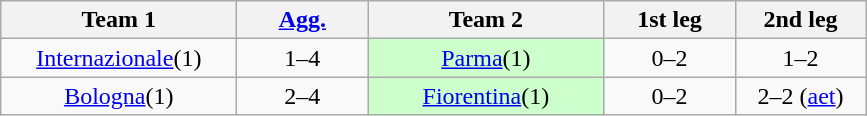<table class="wikitable" style="text-align: center">
<tr>
<th width=150>Team 1</th>
<th width=80><a href='#'>Agg.</a></th>
<th width=150>Team 2</th>
<th width=80>1st leg</th>
<th width=80>2nd leg</th>
</tr>
<tr>
<td><a href='#'>Internazionale</a>(1)</td>
<td>1–4</td>
<td bgcolor="ccffcc"><a href='#'>Parma</a>(1)</td>
<td>0–2</td>
<td>1–2</td>
</tr>
<tr>
<td><a href='#'>Bologna</a>(1)</td>
<td>2–4</td>
<td bgcolor="ccffcc"><a href='#'>Fiorentina</a>(1)</td>
<td>0–2</td>
<td>2–2 (<a href='#'>aet</a>)</td>
</tr>
</table>
